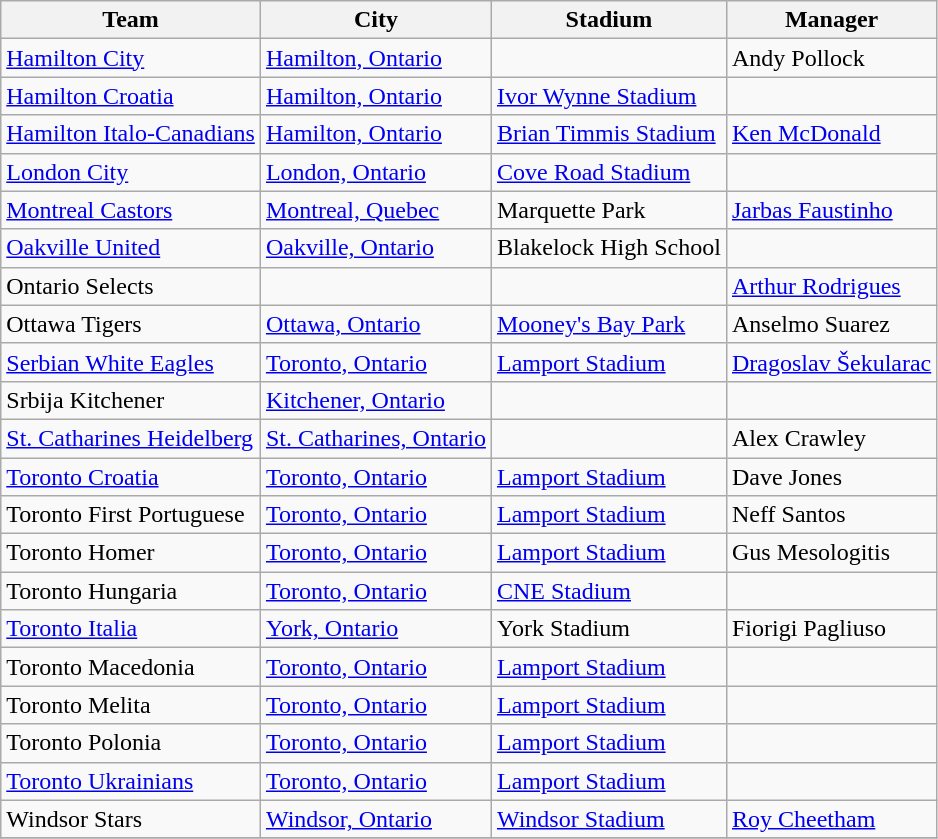<table class="wikitable sortable">
<tr>
<th>Team</th>
<th>City</th>
<th>Stadium</th>
<th>Manager</th>
</tr>
<tr>
<td><a href='#'>Hamilton City</a></td>
<td><a href='#'>Hamilton, Ontario</a></td>
<td></td>
<td>Andy Pollock</td>
</tr>
<tr>
<td><a href='#'>Hamilton Croatia</a></td>
<td><a href='#'>Hamilton, Ontario</a></td>
<td><a href='#'>Ivor Wynne Stadium</a></td>
<td></td>
</tr>
<tr>
<td><a href='#'>Hamilton Italo-Canadians</a></td>
<td><a href='#'>Hamilton, Ontario</a></td>
<td><a href='#'>Brian Timmis Stadium</a></td>
<td><a href='#'>Ken McDonald</a></td>
</tr>
<tr>
<td><a href='#'>London City</a></td>
<td><a href='#'>London, Ontario</a></td>
<td><a href='#'>Cove Road Stadium</a></td>
<td></td>
</tr>
<tr>
<td><a href='#'>Montreal Castors</a></td>
<td><a href='#'>Montreal, Quebec</a></td>
<td>Marquette Park</td>
<td><a href='#'>Jarbas Faustinho</a></td>
</tr>
<tr>
<td><a href='#'>Oakville United</a></td>
<td><a href='#'>Oakville, Ontario</a></td>
<td>Blakelock High School</td>
<td></td>
</tr>
<tr>
<td>Ontario Selects</td>
<td></td>
<td></td>
<td><a href='#'>Arthur Rodrigues</a></td>
</tr>
<tr>
<td>Ottawa Tigers</td>
<td><a href='#'>Ottawa, Ontario</a></td>
<td><a href='#'>Mooney's Bay Park</a></td>
<td>Anselmo Suarez</td>
</tr>
<tr>
<td><a href='#'>Serbian White Eagles</a></td>
<td><a href='#'>Toronto, Ontario</a></td>
<td><a href='#'>Lamport Stadium</a></td>
<td><a href='#'>Dragoslav Šekularac</a></td>
</tr>
<tr>
<td>Srbija Kitchener</td>
<td><a href='#'>Kitchener, Ontario</a></td>
<td></td>
<td></td>
</tr>
<tr>
<td><a href='#'>St. Catharines Heidelberg</a></td>
<td><a href='#'>St. Catharines, Ontario</a></td>
<td></td>
<td>Alex Crawley</td>
</tr>
<tr>
<td><a href='#'>Toronto Croatia</a></td>
<td><a href='#'>Toronto, Ontario</a></td>
<td><a href='#'>Lamport Stadium</a></td>
<td>Dave Jones</td>
</tr>
<tr>
<td>Toronto First Portuguese</td>
<td><a href='#'>Toronto, Ontario</a></td>
<td><a href='#'>Lamport Stadium</a></td>
<td>Neff Santos</td>
</tr>
<tr>
<td>Toronto Homer</td>
<td><a href='#'>Toronto, Ontario</a></td>
<td><a href='#'>Lamport Stadium</a></td>
<td>Gus Mesologitis</td>
</tr>
<tr>
<td>Toronto Hungaria</td>
<td><a href='#'>Toronto, Ontario</a></td>
<td><a href='#'>CNE Stadium</a></td>
<td></td>
</tr>
<tr>
<td><a href='#'>Toronto Italia</a></td>
<td><a href='#'>York, Ontario</a></td>
<td>York Stadium</td>
<td>Fiorigi Pagliuso</td>
</tr>
<tr>
<td>Toronto Macedonia</td>
<td><a href='#'>Toronto, Ontario</a></td>
<td><a href='#'>Lamport Stadium</a></td>
<td></td>
</tr>
<tr>
<td>Toronto Melita</td>
<td><a href='#'>Toronto, Ontario</a></td>
<td><a href='#'>Lamport Stadium</a></td>
<td></td>
</tr>
<tr>
<td>Toronto Polonia</td>
<td><a href='#'>Toronto, Ontario</a></td>
<td><a href='#'>Lamport Stadium</a></td>
<td></td>
</tr>
<tr>
<td><a href='#'>Toronto Ukrainians</a></td>
<td><a href='#'>Toronto, Ontario</a></td>
<td><a href='#'>Lamport Stadium</a></td>
<td></td>
</tr>
<tr>
<td>Windsor Stars</td>
<td><a href='#'>Windsor, Ontario</a></td>
<td><a href='#'>Windsor Stadium</a></td>
<td><a href='#'>Roy Cheetham</a></td>
</tr>
<tr>
</tr>
</table>
